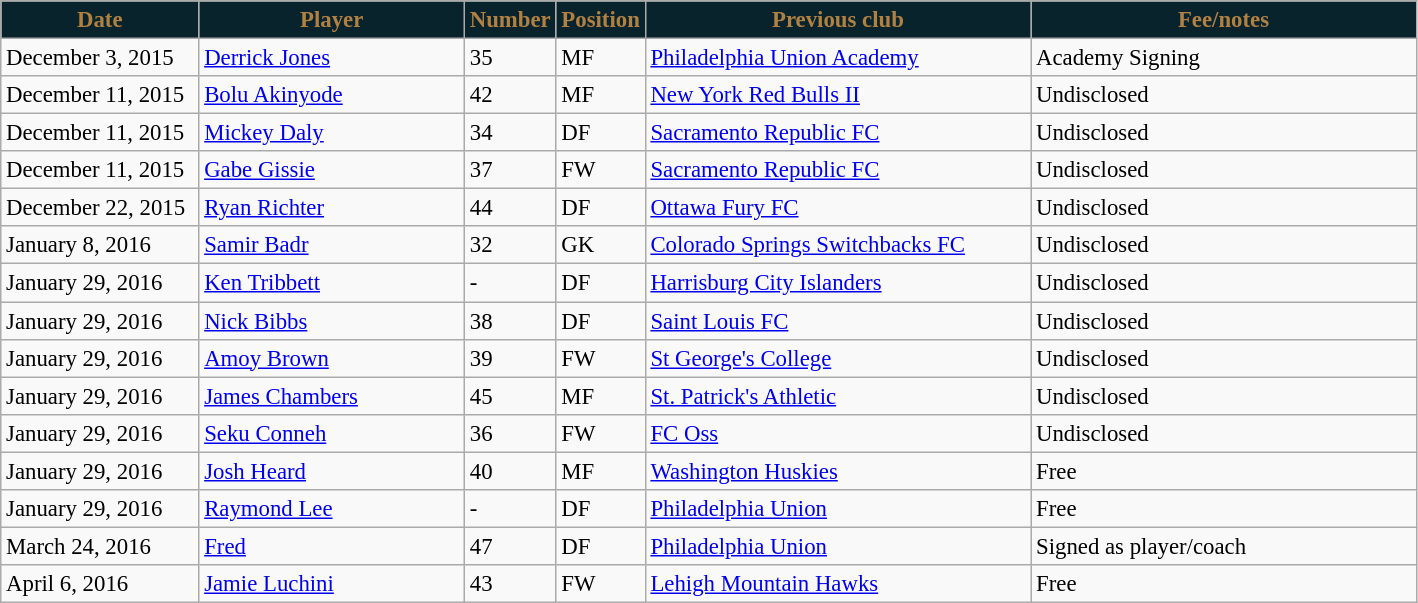<table class="wikitable" style="text-align:left; font-size:95%;">
<tr>
<th style="background:#09232D; color:#B18142; width:125px;">Date</th>
<th style="background:#09232D; color:#B18142; width:170px;">Player</th>
<th style="background:#09232D; color:#B18142; width:50px;">Number</th>
<th style="background:#09232D; color:#B18142; width:50px;">Position</th>
<th style="background:#09232D; color:#B18142; width:250px;">Previous club</th>
<th style="background:#09232D; color:#B18142; width:250px;">Fee/notes</th>
</tr>
<tr>
<td>December 3, 2015</td>
<td> <a href='#'>Derrick Jones</a></td>
<td>35</td>
<td>MF</td>
<td> <a href='#'>Philadelphia Union Academy</a></td>
<td>Academy Signing</td>
</tr>
<tr>
<td>December 11, 2015</td>
<td> <a href='#'>Bolu Akinyode</a></td>
<td>42</td>
<td>MF</td>
<td> <a href='#'>New York Red Bulls II</a></td>
<td>Undisclosed</td>
</tr>
<tr>
<td>December 11, 2015</td>
<td> <a href='#'>Mickey Daly</a></td>
<td>34</td>
<td>DF</td>
<td> <a href='#'>Sacramento Republic FC</a></td>
<td>Undisclosed</td>
</tr>
<tr>
<td>December 11, 2015</td>
<td> <a href='#'>Gabe Gissie</a></td>
<td>37</td>
<td>FW</td>
<td> <a href='#'>Sacramento Republic FC</a></td>
<td>Undisclosed</td>
</tr>
<tr>
<td>December 22, 2015</td>
<td> <a href='#'>Ryan Richter</a></td>
<td>44</td>
<td>DF</td>
<td> <a href='#'>Ottawa Fury FC</a></td>
<td>Undisclosed</td>
</tr>
<tr>
<td>January 8, 2016</td>
<td> <a href='#'>Samir Badr</a></td>
<td>32</td>
<td>GK</td>
<td> <a href='#'>Colorado Springs Switchbacks FC</a></td>
<td>Undisclosed</td>
</tr>
<tr>
<td>January 29, 2016</td>
<td> <a href='#'>Ken Tribbett</a></td>
<td>-</td>
<td>DF</td>
<td> <a href='#'>Harrisburg City Islanders</a></td>
<td>Undisclosed</td>
</tr>
<tr>
<td>January 29, 2016</td>
<td> <a href='#'>Nick Bibbs</a></td>
<td>38</td>
<td>DF</td>
<td> <a href='#'>Saint Louis FC</a></td>
<td>Undisclosed</td>
</tr>
<tr>
<td>January 29, 2016</td>
<td> <a href='#'>Amoy Brown</a></td>
<td>39</td>
<td>FW</td>
<td> <a href='#'>St George's College</a></td>
<td>Undisclosed</td>
</tr>
<tr>
<td>January 29, 2016</td>
<td> <a href='#'>James Chambers</a></td>
<td>45</td>
<td>MF</td>
<td> <a href='#'>St. Patrick's Athletic</a></td>
<td>Undisclosed</td>
</tr>
<tr>
<td>January 29, 2016</td>
<td> <a href='#'>Seku Conneh</a></td>
<td>36</td>
<td>FW</td>
<td> <a href='#'>FC Oss</a></td>
<td>Undisclosed</td>
</tr>
<tr>
<td>January 29, 2016</td>
<td> <a href='#'>Josh Heard</a></td>
<td>40</td>
<td>MF</td>
<td> <a href='#'>Washington Huskies</a></td>
<td>Free</td>
</tr>
<tr>
<td>January 29, 2016</td>
<td> <a href='#'>Raymond Lee</a></td>
<td>-</td>
<td>DF</td>
<td> <a href='#'>Philadelphia Union</a></td>
<td>Free</td>
</tr>
<tr>
<td>March 24, 2016</td>
<td> <a href='#'>Fred</a></td>
<td>47</td>
<td>DF</td>
<td> <a href='#'>Philadelphia Union</a></td>
<td>Signed as player/coach</td>
</tr>
<tr>
<td>April 6, 2016</td>
<td> <a href='#'>Jamie Luchini</a></td>
<td>43</td>
<td>FW</td>
<td> <a href='#'>Lehigh Mountain Hawks</a></td>
<td>Free</td>
</tr>
</table>
